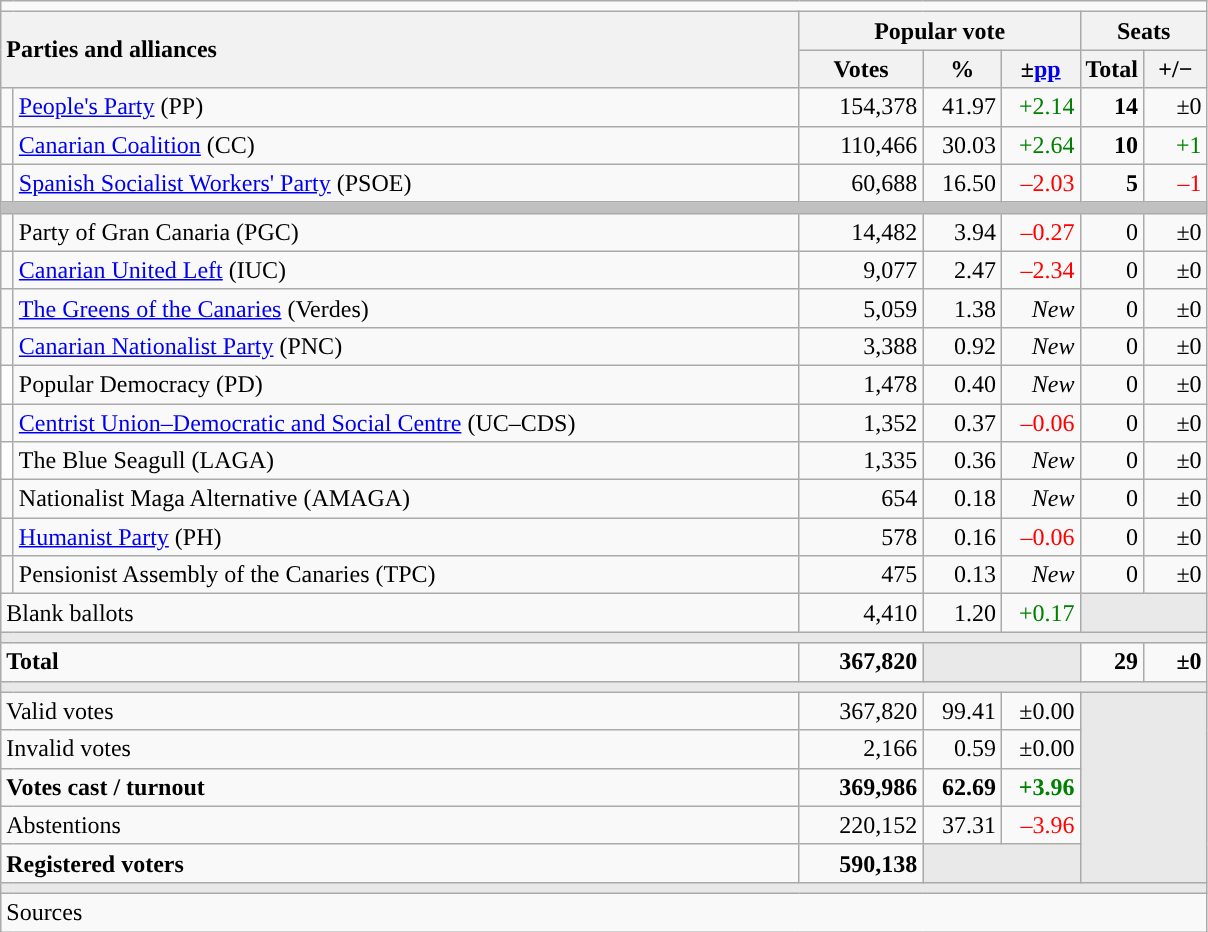<table class="wikitable" style="text-align:right;">
<tr>
<td colspan="7"></td>
</tr>
<tr>
<th style="text-align:left;" rowspan="2" colspan="2" width="525">Parties and alliances</th>
<th colspan="3">Popular vote</th>
<th colspan="2">Seats</th>
</tr>
<tr>
<th width="75">Votes</th>
<th width="45">%</th>
<th width="45">±<a href='#'>pp</a></th>
<th width="35">Total</th>
<th width="35">+/−</th>
</tr>
<tr>
<td width="1" style="color:inherit;background:"></td>
<td align="left"><a href='#'>People's Party</a> (PP)</td>
<td>154,378</td>
<td>41.97</td>
<td style="color:green;">+2.14</td>
<td><strong>14</strong></td>
<td>±0</td>
</tr>
<tr>
<td style="color:inherit;background:"></td>
<td align="left"><a href='#'>Canarian Coalition</a> (CC)</td>
<td>110,466</td>
<td>30.03</td>
<td style="color:green;">+2.64</td>
<td><strong>10</strong></td>
<td style="color:green;">+1</td>
</tr>
<tr>
<td style="color:inherit;background:"></td>
<td align="left"><a href='#'>Spanish Socialist Workers' Party</a> (PSOE)</td>
<td>60,688</td>
<td>16.50</td>
<td style="color:red;">–2.03</td>
<td><strong>5</strong></td>
<td style="color:red;">–1</td>
</tr>
<tr>
<td colspan="7" bgcolor="#C0C0C0"></td>
</tr>
<tr>
<td style="color:inherit;background:"></td>
<td align="left">Party of Gran Canaria (PGC)</td>
<td>14,482</td>
<td>3.94</td>
<td style="color:red;">–0.27</td>
<td>0</td>
<td>±0</td>
</tr>
<tr>
<td style="color:inherit;background:"></td>
<td align="left"><a href='#'>Canarian United Left</a> (IUC)</td>
<td>9,077</td>
<td>2.47</td>
<td style="color:red;">–2.34</td>
<td>0</td>
<td>±0</td>
</tr>
<tr>
<td style="color:inherit;background:"></td>
<td align="left"><a href='#'>The Greens of the Canaries</a> (Verdes)</td>
<td>5,059</td>
<td>1.38</td>
<td><em>New</em></td>
<td>0</td>
<td>±0</td>
</tr>
<tr>
<td style="color:inherit;background:"></td>
<td align="left"><a href='#'>Canarian Nationalist Party</a> (PNC)</td>
<td>3,388</td>
<td>0.92</td>
<td><em>New</em></td>
<td>0</td>
<td>±0</td>
</tr>
<tr>
<td bgcolor="white"></td>
<td align="left">Popular Democracy (PD)</td>
<td>1,478</td>
<td>0.40</td>
<td><em>New</em></td>
<td>0</td>
<td>±0</td>
</tr>
<tr>
<td style="color:inherit;background:"></td>
<td align="left"><a href='#'>Centrist Union–Democratic and Social Centre</a> (UC–CDS)</td>
<td>1,352</td>
<td>0.37</td>
<td style="color:red;">–0.06</td>
<td>0</td>
<td>±0</td>
</tr>
<tr>
<td bgcolor="white"></td>
<td align="left">The Blue Seagull (LAGA)</td>
<td>1,335</td>
<td>0.36</td>
<td><em>New</em></td>
<td>0</td>
<td>±0</td>
</tr>
<tr>
<td style="color:inherit;background:"></td>
<td align="left">Nationalist Maga Alternative (AMAGA)</td>
<td>654</td>
<td>0.18</td>
<td><em>New</em></td>
<td>0</td>
<td>±0</td>
</tr>
<tr>
<td style="color:inherit;background:"></td>
<td align="left"><a href='#'>Humanist Party</a> (PH)</td>
<td>578</td>
<td>0.16</td>
<td style="color:red;">–0.06</td>
<td>0</td>
<td>±0</td>
</tr>
<tr>
<td style="color:inherit;background:"></td>
<td align="left">Pensionist Assembly of the Canaries (TPC)</td>
<td>475</td>
<td>0.13</td>
<td><em>New</em></td>
<td>0</td>
<td>±0</td>
</tr>
<tr>
<td align="left" colspan="2">Blank ballots</td>
<td>4,410</td>
<td>1.20</td>
<td style="color:green;">+0.17</td>
<td bgcolor="#E9E9E9" colspan="2"></td>
</tr>
<tr>
<td colspan="7" bgcolor="#E9E9E9"></td>
</tr>
<tr style="font-weight:bold;">
<td align="left" colspan="2">Total</td>
<td>367,820</td>
<td bgcolor="#E9E9E9" colspan="2"></td>
<td>29</td>
<td>±0</td>
</tr>
<tr>
<td colspan="7" bgcolor="#E9E9E9"></td>
</tr>
<tr>
<td align="left" colspan="2">Valid votes</td>
<td>367,820</td>
<td>99.41</td>
<td>±0.00</td>
<td bgcolor="#E9E9E9" colspan="2" rowspan="5"></td>
</tr>
<tr>
<td align="left" colspan="2">Invalid votes</td>
<td>2,166</td>
<td>0.59</td>
<td>±0.00</td>
</tr>
<tr style="font-weight:bold;">
<td align="left" colspan="2">Votes cast / turnout</td>
<td>369,986</td>
<td>62.69</td>
<td style="color:green;">+3.96</td>
</tr>
<tr>
<td align="left" colspan="2">Abstentions</td>
<td>220,152</td>
<td>37.31</td>
<td style="color:red;">–3.96</td>
</tr>
<tr style="font-weight:bold;">
<td align="left" colspan="2">Registered voters</td>
<td>590,138</td>
<td bgcolor="#E9E9E9" colspan="2"></td>
</tr>
<tr>
<td colspan="7" bgcolor="#E9E9E9"></td>
</tr>
<tr>
<td align="left" colspan="7">Sources</td>
</tr>
</table>
